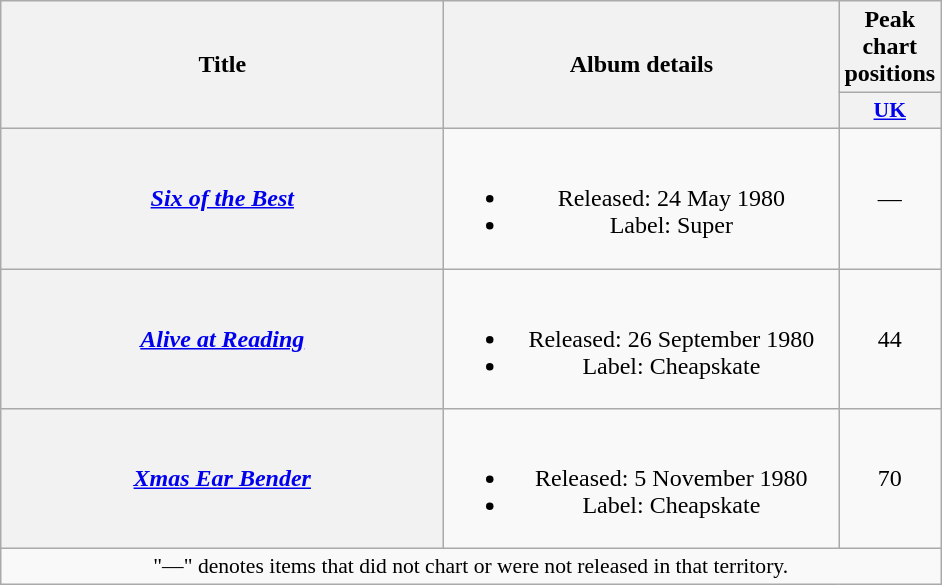<table class="wikitable plainrowheaders" style="text-align:center;">
<tr>
<th scope="col" rowspan="2" style="width:18em;">Title</th>
<th scope="col" rowspan="2" style="width:16em;">Album details</th>
<th scope="col">Peak<br>chart<br>positions</th>
</tr>
<tr>
<th style="width:2em;font-size:90%;"><a href='#'>UK</a><br></th>
</tr>
<tr>
<th scope="row"><em><a href='#'>Six of the Best</a></em></th>
<td><br><ul><li>Released: 24 May 1980</li><li>Label: Super</li></ul></td>
<td>—</td>
</tr>
<tr>
<th scope="row"><em><a href='#'>Alive at Reading</a></em></th>
<td><br><ul><li>Released: 26 September 1980</li><li>Label: Cheapskate</li></ul></td>
<td>44</td>
</tr>
<tr>
<th scope="row"><em><a href='#'>Xmas Ear Bender</a></em></th>
<td><br><ul><li>Released: 5 November 1980</li><li>Label: Cheapskate</li></ul></td>
<td>70</td>
</tr>
<tr>
<td colspan="15" style="text-align:center; font-size:90%;">"—" denotes items that did not chart or were not released in that territory.</td>
</tr>
</table>
